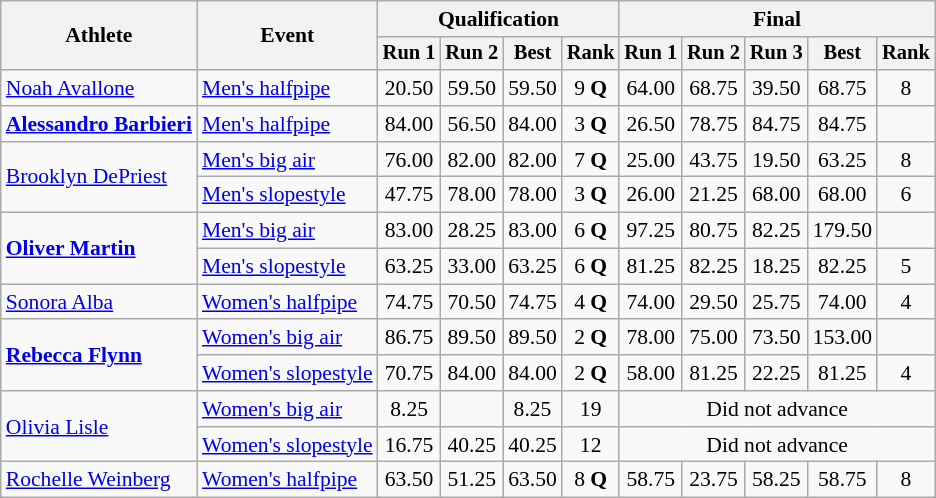<table class="wikitable" style="font-size:90%">
<tr>
<th rowspan=2>Athlete</th>
<th rowspan=2>Event</th>
<th colspan=4>Qualification</th>
<th colspan=5>Final</th>
</tr>
<tr style="font-size:95%">
<th>Run 1</th>
<th>Run 2</th>
<th>Best</th>
<th>Rank</th>
<th>Run 1</th>
<th>Run 2</th>
<th>Run 3</th>
<th>Best</th>
<th>Rank</th>
</tr>
<tr align=center>
<td align=left><a href='#'>Noah Avallone</a></td>
<td align=left><a href='#'>Men's halfpipe</a></td>
<td>20.50</td>
<td>59.50</td>
<td>59.50</td>
<td>9 <strong>Q</strong></td>
<td>64.00</td>
<td>68.75</td>
<td>39.50</td>
<td>68.75</td>
<td>8</td>
</tr>
<tr align=center>
<td align=left><strong><a href='#'>Alessandro Barbieri</a></strong></td>
<td align=left><a href='#'>Men's halfpipe</a></td>
<td>84.00</td>
<td>56.50</td>
<td>84.00</td>
<td>3 <strong>Q</strong></td>
<td>26.50</td>
<td>78.75</td>
<td>84.75</td>
<td>84.75</td>
<td></td>
</tr>
<tr align=center>
<td align=left rowspan=2><a href='#'>Brooklyn DePriest</a></td>
<td align=left><a href='#'>Men's big air</a></td>
<td>76.00</td>
<td>82.00</td>
<td>82.00</td>
<td>7 <strong>Q</strong></td>
<td>25.00</td>
<td>43.75</td>
<td>19.50</td>
<td>63.25</td>
<td>8</td>
</tr>
<tr align=center>
<td align=left><a href='#'>Men's slopestyle</a></td>
<td>47.75</td>
<td>78.00</td>
<td>78.00</td>
<td>3 <strong>Q</strong></td>
<td>26.00</td>
<td>21.25</td>
<td>68.00</td>
<td>68.00</td>
<td>6</td>
</tr>
<tr align=center>
<td align=left rowspan=2><strong><a href='#'>Oliver Martin</a></strong></td>
<td align=left><a href='#'>Men's big air</a></td>
<td>83.00</td>
<td>28.25</td>
<td>83.00</td>
<td>6 <strong>Q</strong></td>
<td>97.25</td>
<td>80.75</td>
<td>82.25</td>
<td>179.50</td>
<td></td>
</tr>
<tr align=center>
<td align=left><a href='#'>Men's slopestyle</a></td>
<td>63.25</td>
<td>33.00</td>
<td>63.25</td>
<td>6 <strong>Q</strong></td>
<td>81.25</td>
<td>82.25</td>
<td>18.25</td>
<td>82.25</td>
<td>5</td>
</tr>
<tr align=center>
<td align=left><a href='#'>Sonora Alba</a></td>
<td align=left><a href='#'>Women's halfpipe</a></td>
<td>74.75</td>
<td>70.50</td>
<td>74.75</td>
<td>4 <strong>Q</strong></td>
<td>74.00</td>
<td>29.50</td>
<td>25.75</td>
<td>74.00</td>
<td>4</td>
</tr>
<tr align=center>
<td align=left rowspan=2><strong><a href='#'>Rebecca Flynn</a></strong></td>
<td align=left><a href='#'>Women's big air</a></td>
<td>86.75</td>
<td>89.50</td>
<td>89.50</td>
<td>2 <strong>Q</strong></td>
<td>78.00</td>
<td>75.00</td>
<td>73.50</td>
<td>153.00</td>
<td></td>
</tr>
<tr align=center>
<td align=left><a href='#'>Women's slopestyle</a></td>
<td>70.75</td>
<td>84.00</td>
<td>84.00</td>
<td>2 <strong>Q</strong></td>
<td>58.00</td>
<td>81.25</td>
<td>22.25</td>
<td>81.25</td>
<td>4</td>
</tr>
<tr align=center>
<td align=left rowspan=2><a href='#'>Olivia Lisle</a></td>
<td align=left><a href='#'>Women's big air</a></td>
<td>8.25</td>
<td></td>
<td>8.25</td>
<td>19</td>
<td colspan=5>Did not advance</td>
</tr>
<tr align=center>
<td align=left><a href='#'>Women's slopestyle</a></td>
<td>16.75</td>
<td>40.25</td>
<td>40.25</td>
<td>12</td>
<td colspan=5>Did not advance</td>
</tr>
<tr align=center>
<td align=left><a href='#'>Rochelle Weinberg</a></td>
<td align=left><a href='#'>Women's halfpipe</a></td>
<td>63.50</td>
<td>51.25</td>
<td>63.50</td>
<td>8 <strong>Q</strong></td>
<td>58.75</td>
<td>23.75</td>
<td>58.25</td>
<td>58.75</td>
<td>8</td>
</tr>
</table>
